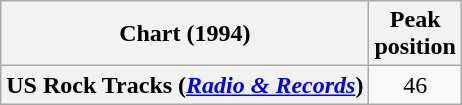<table class="wikitable plainrowheaders" style="text-align:center">
<tr>
<th>Chart (1994)</th>
<th>Peak<br>position</th>
</tr>
<tr>
<th scope="row">US Rock Tracks (<em><a href='#'>Radio & Records</a></em>)</th>
<td>46</td>
</tr>
</table>
